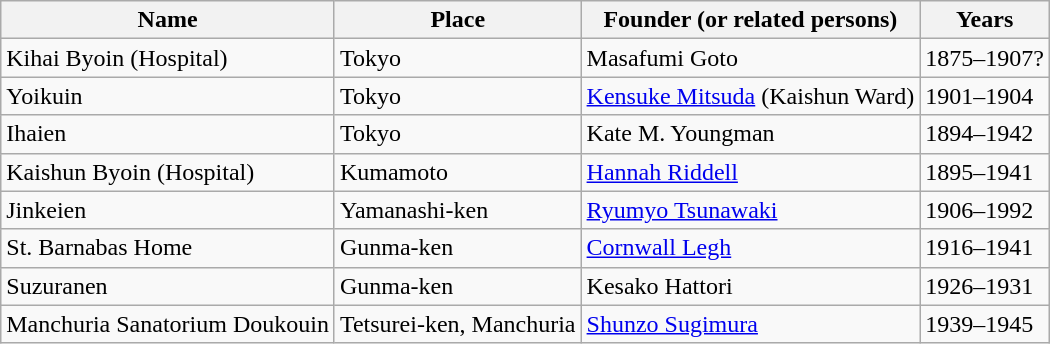<table class="wikitable">
<tr>
<th>Name</th>
<th>Place</th>
<th>Founder (or related persons)</th>
<th>Years</th>
</tr>
<tr>
<td>Kihai Byoin (Hospital)</td>
<td>Tokyo</td>
<td>Masafumi Goto</td>
<td>1875–1907?</td>
</tr>
<tr>
<td>Yoikuin</td>
<td>Tokyo</td>
<td><a href='#'>Kensuke Mitsuda</a> (Kaishun Ward)</td>
<td>1901–1904</td>
</tr>
<tr>
<td>Ihaien</td>
<td>Tokyo</td>
<td>Kate M. Youngman</td>
<td>1894–1942</td>
</tr>
<tr>
<td>Kaishun Byoin (Hospital)</td>
<td>Kumamoto</td>
<td><a href='#'>Hannah Riddell</a></td>
<td>1895–1941</td>
</tr>
<tr>
<td>Jinkeien</td>
<td>Yamanashi-ken</td>
<td><a href='#'>Ryumyo Tsunawaki</a></td>
<td>1906–1992</td>
</tr>
<tr>
<td>St. Barnabas Home</td>
<td>Gunma-ken</td>
<td><a href='#'>Cornwall Legh</a></td>
<td>1916–1941</td>
</tr>
<tr>
<td>Suzuranen</td>
<td>Gunma-ken</td>
<td>Kesako Hattori</td>
<td>1926–1931</td>
</tr>
<tr>
<td>Manchuria Sanatorium Doukouin</td>
<td>Tetsurei-ken, Manchuria</td>
<td><a href='#'>Shunzo Sugimura</a></td>
<td>1939–1945</td>
</tr>
</table>
